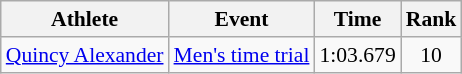<table class="wikitable" style="font-size:90%;">
<tr>
<th>Athlete</th>
<th>Event</th>
<th>Time</th>
<th>Rank</th>
</tr>
<tr align=center>
<td align=left><a href='#'>Quincy Alexander</a></td>
<td align=left><a href='#'>Men's time trial</a></td>
<td>1:03.679</td>
<td>10</td>
</tr>
</table>
